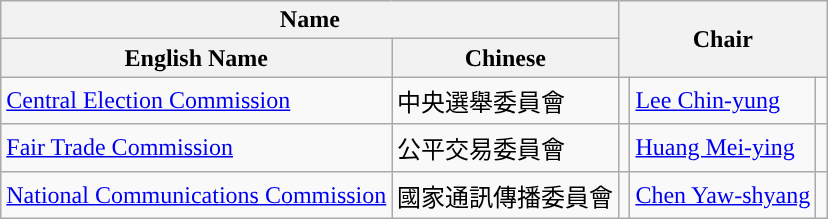<table class="wikitable sortable">
<tr>
<th colspan="2">Name</th>
<th colspan="3" rowspan="2">Chair</th>
</tr>
<tr>
<th>English Name</th>
<th>Chinese</th>
</tr>
<tr>
<td><a href='#'>Central Election Commission</a></td>
<td>中央選舉委員會</td>
<td style="background:"></td>
<td><a href='#'>Lee Chin-yung</a></td>
<td></td>
</tr>
<tr>
<td><a href='#'>Fair Trade Commission</a></td>
<td>公平交易委員會</td>
<td style="background:"></td>
<td><a href='#'>Huang Mei-ying</a></td>
<td></td>
</tr>
<tr>
<td><a href='#'>National Communications Commission</a></td>
<td>國家通訊傳播委員會</td>
<td style="background:"></td>
<td><a href='#'>Chen Yaw-shyang</a></td>
<td></td>
</tr>
</table>
